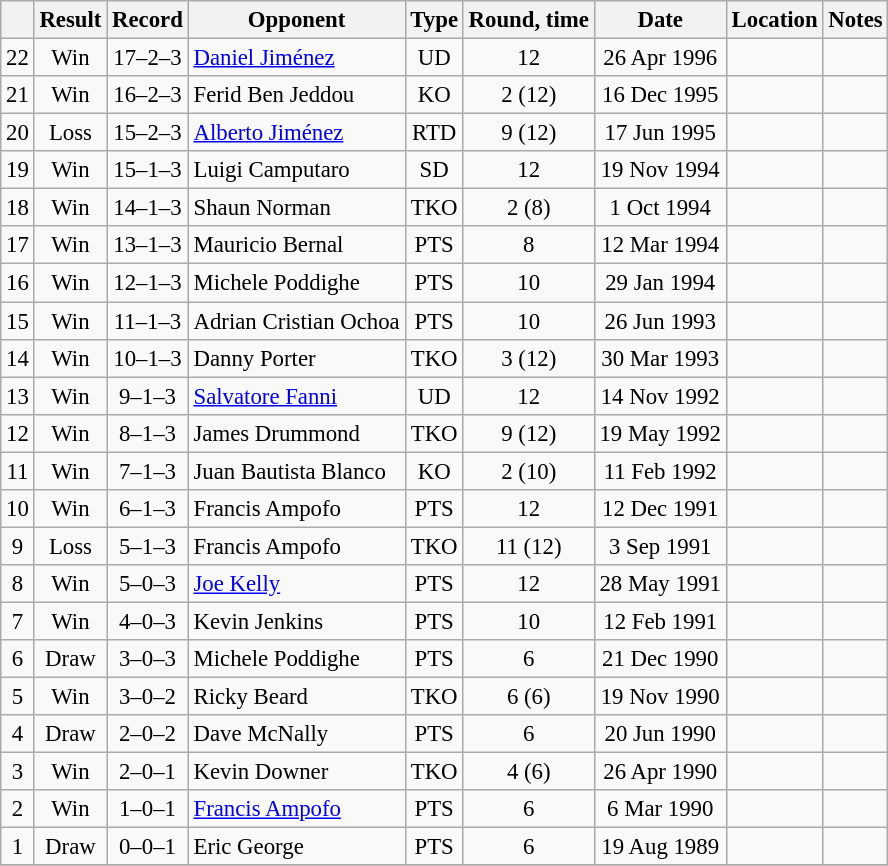<table class="wikitable" style="text-align:center; font-size:95%">
<tr>
<th></th>
<th>Result</th>
<th>Record</th>
<th>Opponent</th>
<th>Type</th>
<th>Round, time</th>
<th>Date</th>
<th>Location</th>
<th>Notes</th>
</tr>
<tr>
<td>22</td>
<td>Win</td>
<td>17–2–3</td>
<td align=left> <a href='#'>Daniel Jiménez</a></td>
<td>UD</td>
<td>12</td>
<td>26 Apr 1996</td>
<td align=left></td>
<td align=left></td>
</tr>
<tr>
<td>21</td>
<td>Win</td>
<td>16–2–3</td>
<td align=left> Ferid Ben Jeddou</td>
<td>KO</td>
<td>2 (12)</td>
<td>16 Dec 1995</td>
<td align=left></td>
<td align=left></td>
</tr>
<tr>
<td>20</td>
<td>Loss</td>
<td>15–2–3</td>
<td align=left> <a href='#'>Alberto Jiménez</a></td>
<td>RTD</td>
<td>9 (12)</td>
<td>17 Jun 1995</td>
<td align=left></td>
<td align=left></td>
</tr>
<tr>
<td>19</td>
<td>Win</td>
<td>15–1–3</td>
<td align=left> Luigi Camputaro</td>
<td>SD</td>
<td>12</td>
<td>19 Nov 1994</td>
<td align=left></td>
<td align=left></td>
</tr>
<tr>
<td>18</td>
<td>Win</td>
<td>14–1–3</td>
<td align=left> Shaun Norman</td>
<td>TKO</td>
<td>2 (8)</td>
<td>1 Oct 1994</td>
<td align=left></td>
<td></td>
</tr>
<tr>
<td>17</td>
<td>Win</td>
<td>13–1–3</td>
<td align=left> Mauricio Bernal</td>
<td>PTS</td>
<td>8</td>
<td>12 Mar 1994</td>
<td align=left></td>
<td></td>
</tr>
<tr>
<td>16</td>
<td>Win</td>
<td>12–1–3</td>
<td align=left> Michele Poddighe</td>
<td>PTS</td>
<td>10</td>
<td>29 Jan 1994</td>
<td align=left></td>
<td></td>
</tr>
<tr>
<td>15</td>
<td>Win</td>
<td>11–1–3</td>
<td align=left> Adrian Cristian Ochoa</td>
<td>PTS</td>
<td>10</td>
<td>26 Jun 1993</td>
<td align=left></td>
<td></td>
</tr>
<tr>
<td>14</td>
<td>Win</td>
<td>10–1–3</td>
<td align=left> Danny Porter</td>
<td>TKO</td>
<td>3 (12)</td>
<td>30 Mar 1993</td>
<td align=left></td>
<td align=left></td>
</tr>
<tr>
<td>13</td>
<td>Win</td>
<td>9–1–3</td>
<td align=left> <a href='#'>Salvatore Fanni</a></td>
<td>UD</td>
<td>12</td>
<td>14 Nov 1992</td>
<td align=left></td>
<td align=left></td>
</tr>
<tr>
<td>12</td>
<td>Win</td>
<td>8–1–3</td>
<td align=left> James Drummond</td>
<td>TKO</td>
<td>9 (12)</td>
<td>19 May 1992</td>
<td align=left></td>
<td align=left></td>
</tr>
<tr>
<td>11</td>
<td>Win</td>
<td>7–1–3</td>
<td align=left> Juan Bautista Blanco</td>
<td>KO</td>
<td>2 (10)</td>
<td>11 Feb 1992</td>
<td align=left></td>
<td></td>
</tr>
<tr>
<td>10</td>
<td>Win</td>
<td>6–1–3</td>
<td align=left> Francis Ampofo</td>
<td>PTS</td>
<td>12</td>
<td>12 Dec 1991</td>
<td align=left></td>
<td align=left></td>
</tr>
<tr>
<td>9</td>
<td>Loss</td>
<td>5–1–3</td>
<td align=left> Francis Ampofo</td>
<td>TKO</td>
<td>11 (12)</td>
<td>3 Sep 1991</td>
<td align=left></td>
<td align=left></td>
</tr>
<tr>
<td>8</td>
<td>Win</td>
<td>5–0–3</td>
<td align=left> <a href='#'>Joe Kelly</a></td>
<td>PTS</td>
<td>12</td>
<td>28 May 1991</td>
<td align=left></td>
<td align=left></td>
</tr>
<tr>
<td>7</td>
<td>Win</td>
<td>4–0–3</td>
<td align=left> Kevin Jenkins</td>
<td>PTS</td>
<td>10</td>
<td>12 Feb 1991</td>
<td align=left></td>
<td align=left></td>
</tr>
<tr>
<td>6</td>
<td>Draw</td>
<td>3–0–3</td>
<td align=left> Michele Poddighe</td>
<td>PTS</td>
<td>6</td>
<td>21 Dec 1990</td>
<td align=left></td>
<td></td>
</tr>
<tr>
<td>5</td>
<td>Win</td>
<td>3–0–2</td>
<td align=left> Ricky Beard</td>
<td>TKO</td>
<td>6 (6)</td>
<td>19 Nov 1990</td>
<td align=left></td>
<td></td>
</tr>
<tr>
<td>4</td>
<td>Draw</td>
<td>2–0–2</td>
<td align=left> Dave McNally</td>
<td>PTS</td>
<td>6</td>
<td>20 Jun 1990</td>
<td align=left></td>
<td></td>
</tr>
<tr>
<td>3</td>
<td>Win</td>
<td>2–0–1</td>
<td align=left> Kevin Downer</td>
<td>TKO</td>
<td>4 (6)</td>
<td>26 Apr 1990</td>
<td align=left></td>
<td></td>
</tr>
<tr>
<td>2</td>
<td>Win</td>
<td>1–0–1</td>
<td align=left> <a href='#'>Francis Ampofo</a></td>
<td>PTS</td>
<td>6</td>
<td>6 Mar 1990</td>
<td align=left></td>
<td></td>
</tr>
<tr>
<td>1</td>
<td>Draw</td>
<td>0–0–1</td>
<td align=left> Eric George</td>
<td>PTS</td>
<td>6</td>
<td>19 Aug 1989</td>
<td align=left></td>
<td></td>
</tr>
<tr>
</tr>
</table>
